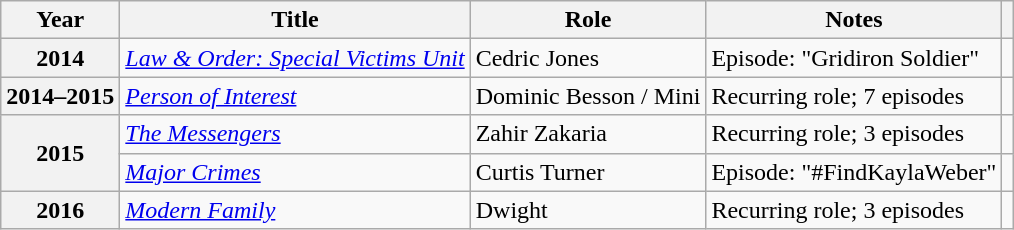<table class="wikitable plainrowheaders sortable">
<tr>
<th scope="col">Year</th>
<th scope="col">Title</th>
<th scope="col">Role</th>
<th scope="col" class="unsortable">Notes</th>
<th scope="col" class="unsortable"></th>
</tr>
<tr>
<th scope="row">2014</th>
<td><em><a href='#'>Law & Order: Special Victims Unit</a></em></td>
<td>Cedric Jones</td>
<td>Episode: "Gridiron Soldier"</td>
<td style="text-align:center;"></td>
</tr>
<tr>
<th scope="row">2014–2015</th>
<td><em><a href='#'>Person of Interest</a></em></td>
<td>Dominic Besson / Mini</td>
<td>Recurring role; 7 episodes</td>
<td style="text-align:center;"></td>
</tr>
<tr>
<th rowspan=2 ! scope="row">2015</th>
<td><em><a href='#'>The Messengers</a></em></td>
<td>Zahir Zakaria</td>
<td>Recurring role; 3 episodes</td>
<td style="text-align:center;"></td>
</tr>
<tr>
<td><em><a href='#'>Major Crimes</a></em></td>
<td>Curtis Turner</td>
<td>Episode: "#FindKaylaWeber"</td>
<td style="text-align:center;"></td>
</tr>
<tr>
<th scope="row">2016</th>
<td><em><a href='#'>Modern Family</a></em></td>
<td>Dwight</td>
<td>Recurring role; 3 episodes</td>
<td style="text-align:center;"></td>
</tr>
</table>
